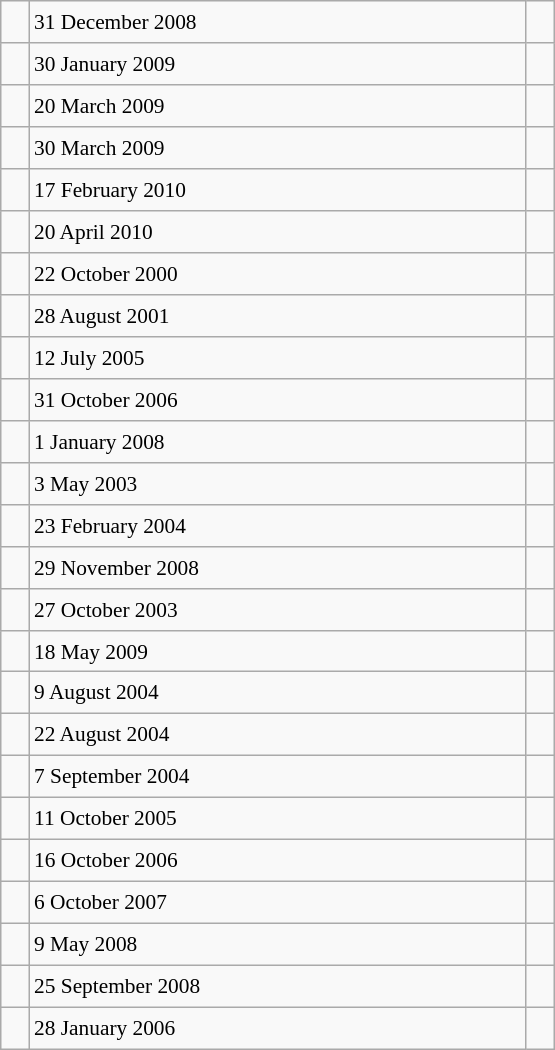<table class="wikitable" style="font-size: 89%; float: left; width: 26em; margin-right: 1em; height: 700px">
<tr>
<td></td>
<td>31 December 2008</td>
<td><small></small></td>
</tr>
<tr>
<td></td>
<td>30 January 2009</td>
<td><small></small></td>
</tr>
<tr>
<td></td>
<td>20 March 2009</td>
<td><small></small></td>
</tr>
<tr>
<td></td>
<td>30 March 2009</td>
<td><small></small></td>
</tr>
<tr>
<td></td>
<td>17 February 2010</td>
<td><small></small></td>
</tr>
<tr>
<td></td>
<td>20 April 2010</td>
<td><small></small></td>
</tr>
<tr>
<td></td>
<td>22 October 2000</td>
<td><small></small></td>
</tr>
<tr>
<td></td>
<td>28 August 2001</td>
<td><small></small></td>
</tr>
<tr>
<td></td>
<td>12 July 2005</td>
<td><small></small></td>
</tr>
<tr>
<td></td>
<td>31 October 2006</td>
<td><small></small></td>
</tr>
<tr>
<td></td>
<td>1 January 2008</td>
<td><small></small></td>
</tr>
<tr>
<td></td>
<td>3 May 2003</td>
<td><small></small></td>
</tr>
<tr>
<td></td>
<td>23 February 2004</td>
<td><small></small></td>
</tr>
<tr>
<td></td>
<td>29 November 2008</td>
<td><small></small></td>
</tr>
<tr>
<td></td>
<td>27 October 2003</td>
<td><small></small></td>
</tr>
<tr>
<td></td>
<td>18 May 2009</td>
<td><small></small></td>
</tr>
<tr>
<td></td>
<td>9 August 2004</td>
<td><small></small></td>
</tr>
<tr>
<td></td>
<td>22 August 2004</td>
<td><small></small></td>
</tr>
<tr>
<td></td>
<td>7 September 2004</td>
<td><small></small></td>
</tr>
<tr>
<td></td>
<td>11 October 2005</td>
<td><small></small></td>
</tr>
<tr>
<td></td>
<td>16 October 2006</td>
<td><small></small></td>
</tr>
<tr>
<td></td>
<td>6 October 2007</td>
<td><small></small></td>
</tr>
<tr>
<td></td>
<td>9 May 2008</td>
<td><small></small></td>
</tr>
<tr>
<td></td>
<td>25 September 2008</td>
<td><small></small></td>
</tr>
<tr>
<td></td>
<td>28 January 2006</td>
<td><small></small></td>
</tr>
</table>
